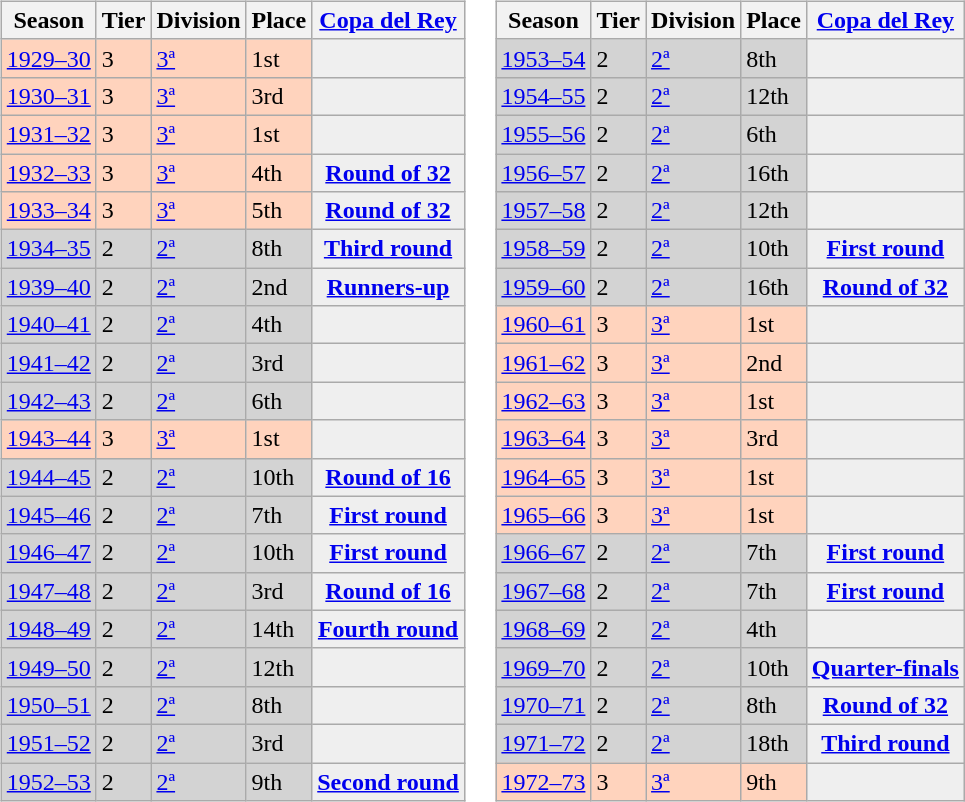<table>
<tr>
<td valign="top" width=0%><br><table class="wikitable">
<tr style="background:#f0f6fa;">
<th>Season</th>
<th>Tier</th>
<th>Division</th>
<th>Place</th>
<th><a href='#'>Copa del Rey</a></th>
</tr>
<tr>
<td style="background:#FFD3BD;"><a href='#'>1929–30</a></td>
<td style="background:#FFD3BD;">3</td>
<td style="background:#FFD3BD;"><a href='#'>3ª</a></td>
<td style="background:#FFD3BD;">1st</td>
<th style="background:#EFEFEF;"></th>
</tr>
<tr>
<td style="background:#FFD3BD;"><a href='#'>1930–31</a></td>
<td style="background:#FFD3BD;">3</td>
<td style="background:#FFD3BD;"><a href='#'>3ª</a></td>
<td style="background:#FFD3BD;">3rd</td>
<th style="background:#EFEFEF;"></th>
</tr>
<tr>
<td style="background:#FFD3BD;"><a href='#'>1931–32</a></td>
<td style="background:#FFD3BD;">3</td>
<td style="background:#FFD3BD;"><a href='#'>3ª</a></td>
<td style="background:#FFD3BD;">1st</td>
<th style="background:#EFEFEF;"></th>
</tr>
<tr>
<td style="background:#FFD3BD;"><a href='#'>1932–33</a></td>
<td style="background:#FFD3BD;">3</td>
<td style="background:#FFD3BD;"><a href='#'>3ª</a></td>
<td style="background:#FFD3BD;">4th</td>
<th style="background:#EFEFEF;"><a href='#'>Round of 32</a></th>
</tr>
<tr>
<td style="background:#FFD3BD;"><a href='#'>1933–34</a></td>
<td style="background:#FFD3BD;">3</td>
<td style="background:#FFD3BD;"><a href='#'>3ª</a></td>
<td style="background:#FFD3BD;">5th</td>
<th style="background:#EFEFEF;"><a href='#'>Round of 32</a></th>
</tr>
<tr>
<td style="background:#D3D3D3;"><a href='#'>1934–35</a></td>
<td style="background:#D3D3D3;">2</td>
<td style="background:#D3D3D3;"><a href='#'>2ª</a></td>
<td style="background:#D3D3D3;">8th</td>
<th style="background:#EFEFEF;"><a href='#'>Third round</a></th>
</tr>
<tr>
<td style="background:#D3D3D3;"><a href='#'>1939–40</a></td>
<td style="background:#D3D3D3;">2</td>
<td style="background:#D3D3D3;"><a href='#'>2ª</a></td>
<td style="background:#D3D3D3;">2nd</td>
<th style="background:#EFEFEF;"><a href='#'>Runners-up</a></th>
</tr>
<tr>
<td style="background:#D3D3D3;"><a href='#'>1940–41</a></td>
<td style="background:#D3D3D3;">2</td>
<td style="background:#D3D3D3;"><a href='#'>2ª</a></td>
<td style="background:#D3D3D3;">4th</td>
<th style="background:#EFEFEF;"></th>
</tr>
<tr>
<td style="background:#D3D3D3;"><a href='#'>1941–42</a></td>
<td style="background:#D3D3D3;">2</td>
<td style="background:#D3D3D3;"><a href='#'>2ª</a></td>
<td style="background:#D3D3D3;">3rd</td>
<th style="background:#EFEFEF;"></th>
</tr>
<tr>
<td style="background:#D3D3D3;"><a href='#'>1942–43</a></td>
<td style="background:#D3D3D3;">2</td>
<td style="background:#D3D3D3;"><a href='#'>2ª</a></td>
<td style="background:#D3D3D3;">6th</td>
<th style="background:#EFEFEF;"></th>
</tr>
<tr>
<td style="background:#FFD3BD;"><a href='#'>1943–44</a></td>
<td style="background:#FFD3BD;">3</td>
<td style="background:#FFD3BD;"><a href='#'>3ª</a></td>
<td style="background:#FFD3BD;">1st</td>
<th style="background:#EFEFEF;"></th>
</tr>
<tr>
<td style="background:#D3D3D3;"><a href='#'>1944–45</a></td>
<td style="background:#D3D3D3;">2</td>
<td style="background:#D3D3D3;"><a href='#'>2ª</a></td>
<td style="background:#D3D3D3;">10th</td>
<th style="background:#EFEFEF;"><a href='#'>Round of 16</a></th>
</tr>
<tr>
<td style="background:#D3D3D3;"><a href='#'>1945–46</a></td>
<td style="background:#D3D3D3;">2</td>
<td style="background:#D3D3D3;"><a href='#'>2ª</a></td>
<td style="background:#D3D3D3;">7th</td>
<th style="background:#EFEFEF;"><a href='#'>First round</a></th>
</tr>
<tr>
<td style="background:#D3D3D3;"><a href='#'>1946–47</a></td>
<td style="background:#D3D3D3;">2</td>
<td style="background:#D3D3D3;"><a href='#'>2ª</a></td>
<td style="background:#D3D3D3;">10th</td>
<th style="background:#EFEFEF;"><a href='#'>First round</a></th>
</tr>
<tr>
<td style="background:#D3D3D3;"><a href='#'>1947–48</a></td>
<td style="background:#D3D3D3;">2</td>
<td style="background:#D3D3D3;"><a href='#'>2ª</a></td>
<td style="background:#D3D3D3;">3rd</td>
<th style="background:#EFEFEF;"><a href='#'>Round of 16</a></th>
</tr>
<tr>
<td style="background:#D3D3D3;"><a href='#'>1948–49</a></td>
<td style="background:#D3D3D3;">2</td>
<td style="background:#D3D3D3;"><a href='#'>2ª</a></td>
<td style="background:#D3D3D3;">14th</td>
<th style="background:#EFEFEF;"><a href='#'>Fourth round</a></th>
</tr>
<tr>
<td style="background:#D3D3D3;"><a href='#'>1949–50</a></td>
<td style="background:#D3D3D3;">2</td>
<td style="background:#D3D3D3;"><a href='#'>2ª</a></td>
<td style="background:#D3D3D3;">12th</td>
<th style="background:#EFEFEF;"></th>
</tr>
<tr>
<td style="background:#D3D3D3;"><a href='#'>1950–51</a></td>
<td style="background:#D3D3D3;">2</td>
<td style="background:#D3D3D3;"><a href='#'>2ª</a></td>
<td style="background:#D3D3D3;">8th</td>
<th style="background:#EFEFEF;"></th>
</tr>
<tr>
<td style="background:#D3D3D3;"><a href='#'>1951–52</a></td>
<td style="background:#D3D3D3;">2</td>
<td style="background:#D3D3D3;"><a href='#'>2ª</a></td>
<td style="background:#D3D3D3;">3rd</td>
<th style="background:#EFEFEF;"></th>
</tr>
<tr>
<td style="background:#D3D3D3;"><a href='#'>1952–53</a></td>
<td style="background:#D3D3D3;">2</td>
<td style="background:#D3D3D3;"><a href='#'>2ª</a></td>
<td style="background:#D3D3D3;">9th</td>
<th style="background:#EFEFEF;"><a href='#'>Second round</a></th>
</tr>
</table>
</td>
<td valign="top" width=0%><br><table class="wikitable">
<tr style="background:#F0F6FA;">
<th>Season</th>
<th>Tier</th>
<th>Division</th>
<th>Place</th>
<th><a href='#'>Copa del Rey</a></th>
</tr>
<tr>
<td style="background:#D3D3D3;"><a href='#'>1953–54</a></td>
<td style="background:#D3D3D3;">2</td>
<td style="background:#D3D3D3;"><a href='#'>2ª</a></td>
<td style="background:#D3D3D3;">8th</td>
<th style="background:#EFEFEF;"></th>
</tr>
<tr>
<td style="background:#D3D3D3;"><a href='#'>1954–55</a></td>
<td style="background:#D3D3D3;">2</td>
<td style="background:#D3D3D3;"><a href='#'>2ª</a></td>
<td style="background:#D3D3D3;">12th</td>
<th style="background:#EFEFEF;"></th>
</tr>
<tr>
<td style="background:#D3D3D3;"><a href='#'>1955–56</a></td>
<td style="background:#D3D3D3;">2</td>
<td style="background:#D3D3D3;"><a href='#'>2ª</a></td>
<td style="background:#D3D3D3;">6th</td>
<th style="background:#EFEFEF;"></th>
</tr>
<tr>
<td style="background:#D3D3D3;"><a href='#'>1956–57</a></td>
<td style="background:#D3D3D3;">2</td>
<td style="background:#D3D3D3;"><a href='#'>2ª</a></td>
<td style="background:#D3D3D3;">16th</td>
<th style="background:#EFEFEF;"></th>
</tr>
<tr>
<td style="background:#D3D3D3;"><a href='#'>1957–58</a></td>
<td style="background:#D3D3D3;">2</td>
<td style="background:#D3D3D3;"><a href='#'>2ª</a></td>
<td style="background:#D3D3D3;">12th</td>
<th style="background:#EFEFEF;"></th>
</tr>
<tr>
<td style="background:#D3D3D3;"><a href='#'>1958–59</a></td>
<td style="background:#D3D3D3;">2</td>
<td style="background:#D3D3D3;"><a href='#'>2ª</a></td>
<td style="background:#D3D3D3;">10th</td>
<th style="background:#EFEFEF;"><a href='#'>First round</a></th>
</tr>
<tr>
<td style="background:#D3D3D3;"><a href='#'>1959–60</a></td>
<td style="background:#D3D3D3;">2</td>
<td style="background:#D3D3D3;"><a href='#'>2ª</a></td>
<td style="background:#D3D3D3;">16th</td>
<th style="background:#EFEFEF;"><a href='#'>Round of 32</a></th>
</tr>
<tr>
<td style="background:#FFD3BD;"><a href='#'>1960–61</a></td>
<td style="background:#FFD3BD;">3</td>
<td style="background:#FFD3BD;"><a href='#'>3ª</a></td>
<td style="background:#FFD3BD;">1st</td>
<th style="background:#EFEFEF;"></th>
</tr>
<tr>
<td style="background:#FFD3BD;"><a href='#'>1961–62</a></td>
<td style="background:#FFD3BD;">3</td>
<td style="background:#FFD3BD;"><a href='#'>3ª</a></td>
<td style="background:#FFD3BD;">2nd</td>
<th style="background:#EFEFEF;"></th>
</tr>
<tr>
<td style="background:#FFD3BD;"><a href='#'>1962–63</a></td>
<td style="background:#FFD3BD;">3</td>
<td style="background:#FFD3BD;"><a href='#'>3ª</a></td>
<td style="background:#FFD3BD;">1st</td>
<th style="background:#EFEFEF;"></th>
</tr>
<tr>
<td style="background:#FFD3BD;"><a href='#'>1963–64</a></td>
<td style="background:#FFD3BD;">3</td>
<td style="background:#FFD3BD;"><a href='#'>3ª</a></td>
<td style="background:#FFD3BD;">3rd</td>
<th style="background:#EFEFEF;"></th>
</tr>
<tr>
<td style="background:#FFD3BD;"><a href='#'>1964–65</a></td>
<td style="background:#FFD3BD;">3</td>
<td style="background:#FFD3BD;"><a href='#'>3ª</a></td>
<td style="background:#FFD3BD;">1st</td>
<th style="background:#EFEFEF;"></th>
</tr>
<tr>
<td style="background:#FFD3BD;"><a href='#'>1965–66</a></td>
<td style="background:#FFD3BD;">3</td>
<td style="background:#FFD3BD;"><a href='#'>3ª</a></td>
<td style="background:#FFD3BD;">1st</td>
<th style="background:#EFEFEF;"></th>
</tr>
<tr>
<td style="background:#D3D3D3;"><a href='#'>1966–67</a></td>
<td style="background:#D3D3D3;">2</td>
<td style="background:#D3D3D3;"><a href='#'>2ª</a></td>
<td style="background:#D3D3D3;">7th</td>
<th style="background:#EFEFEF;"><a href='#'>First round</a></th>
</tr>
<tr>
<td style="background:#D3D3D3;"><a href='#'>1967–68</a></td>
<td style="background:#D3D3D3;">2</td>
<td style="background:#D3D3D3;"><a href='#'>2ª</a></td>
<td style="background:#D3D3D3;">7th</td>
<th style="background:#EFEFEF;"><a href='#'>First round</a></th>
</tr>
<tr>
<td style="background:#D3D3D3;"><a href='#'>1968–69</a></td>
<td style="background:#D3D3D3;">2</td>
<td style="background:#D3D3D3;"><a href='#'>2ª</a></td>
<td style="background:#D3D3D3;">4th</td>
<th style="background:#EFEFEF;"></th>
</tr>
<tr>
<td style="background:#D3D3D3;"><a href='#'>1969–70</a></td>
<td style="background:#D3D3D3;">2</td>
<td style="background:#D3D3D3;"><a href='#'>2ª</a></td>
<td style="background:#D3D3D3;">10th</td>
<th style="background:#EFEFEF;"><a href='#'>Quarter-finals</a></th>
</tr>
<tr>
<td style="background:#D3D3D3;"><a href='#'>1970–71</a></td>
<td style="background:#D3D3D3;">2</td>
<td style="background:#D3D3D3;"><a href='#'>2ª</a></td>
<td style="background:#D3D3D3;">8th</td>
<th style="background:#EFEFEF;"><a href='#'>Round of 32</a></th>
</tr>
<tr>
<td style="background:#D3D3D3;"><a href='#'>1971–72</a></td>
<td style="background:#D3D3D3;">2</td>
<td style="background:#D3D3D3;"><a href='#'>2ª</a></td>
<td style="background:#D3D3D3;">18th</td>
<th style="background:#EFEFEF;"><a href='#'>Third round</a></th>
</tr>
<tr>
<td style="background:#FFD3BD;"><a href='#'>1972–73</a></td>
<td style="background:#FFD3BD;">3</td>
<td style="background:#FFD3BD;"><a href='#'>3ª</a></td>
<td style="background:#FFD3BD;">9th</td>
<th style="background:#EFEFEF;"></th>
</tr>
</table>
</td>
</tr>
</table>
